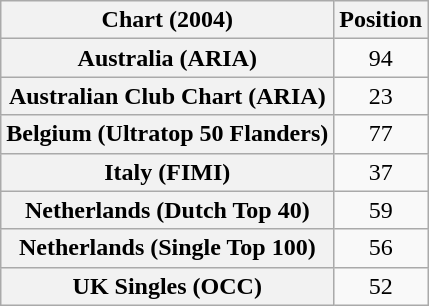<table class="wikitable sortable plainrowheaders" style="text-align:center">
<tr>
<th>Chart (2004)</th>
<th>Position</th>
</tr>
<tr>
<th scope="row">Australia (ARIA)</th>
<td>94</td>
</tr>
<tr>
<th scope="row">Australian Club Chart (ARIA)</th>
<td>23</td>
</tr>
<tr>
<th scope="row">Belgium (Ultratop 50 Flanders)</th>
<td>77</td>
</tr>
<tr>
<th scope="row">Italy (FIMI)</th>
<td>37</td>
</tr>
<tr>
<th scope="row">Netherlands (Dutch Top 40)</th>
<td>59</td>
</tr>
<tr>
<th scope="row">Netherlands (Single Top 100)</th>
<td>56</td>
</tr>
<tr>
<th scope="row">UK Singles (OCC)</th>
<td>52</td>
</tr>
</table>
